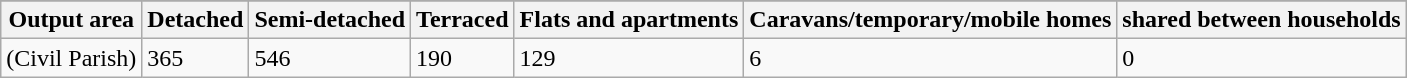<table class="wikitable">
<tr>
</tr>
<tr>
<th>Output area</th>
<th>Detached</th>
<th>Semi-detached</th>
<th>Terraced</th>
<th>Flats and apartments</th>
<th>Caravans/temporary/mobile homes</th>
<th>shared between households</th>
</tr>
<tr>
<td>(Civil Parish)</td>
<td>365</td>
<td>546</td>
<td>190</td>
<td>129</td>
<td>6</td>
<td>0</td>
</tr>
</table>
